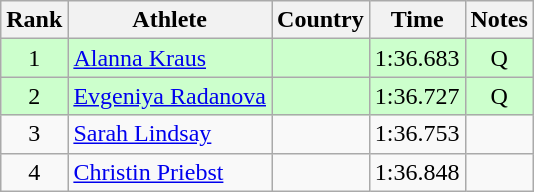<table class="wikitable sortable" style="text-align:center">
<tr>
<th>Rank</th>
<th>Athlete</th>
<th>Country</th>
<th>Time</th>
<th>Notes</th>
</tr>
<tr bgcolor=ccffcc>
<td>1</td>
<td align=left><a href='#'>Alanna Kraus</a></td>
<td align=left></td>
<td>1:36.683</td>
<td>Q</td>
</tr>
<tr bgcolor=ccffcc>
<td>2</td>
<td align=left><a href='#'>Evgeniya Radanova</a></td>
<td align=left></td>
<td>1:36.727</td>
<td>Q</td>
</tr>
<tr>
<td>3</td>
<td align=left><a href='#'>Sarah Lindsay</a></td>
<td align=left></td>
<td>1:36.753</td>
<td></td>
</tr>
<tr>
<td>4</td>
<td align=left><a href='#'>Christin Priebst</a></td>
<td align=left></td>
<td>1:36.848</td>
<td></td>
</tr>
</table>
